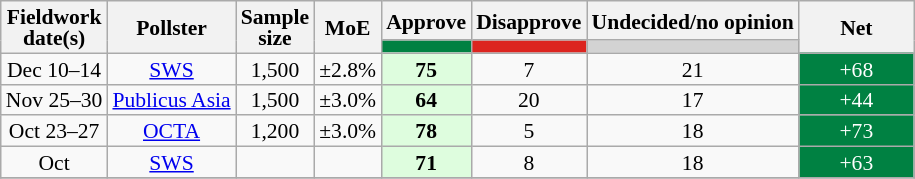<table class="wikitable sortable" style="text-align:center;font-size:90%;line-height:14px;">
<tr>
<th rowspan="2">Fieldwork<br>date(s)</th>
<th rowspan="2">Pollster</th>
<th rowspan="2" data-sort-type="number">Sample<br>size</th>
<th rowspan="2" data-sort-type="number"><abbr>MoE</abbr></th>
<th class="unsortable">Approve</th>
<th class="unsortable">Disapprove</th>
<th class="unsortable">Undecided/no opinion</th>
<th rowspan="2" class="unsortable" style="width:70px;">Net</th>
</tr>
<tr>
<th class="unsortable" style="background:#008142;"></th>
<th class="unsortable" style="background:#DC241F;"></th>
<th class="unsortable" style="background:lightgray;"></th>
</tr>
<tr>
<td data-sort-value="2022-12-14">Dec 10–14</td>
<td><a href='#'>SWS</a></td>
<td>1,500</td>
<td>±2.8%</td>
<td style="background:#DEFDDE;"><strong>75</strong></td>
<td>7</td>
<td>21</td>
<td style="background:#008142;color:white">+68</td>
</tr>
<tr>
<td data-sort-value="2022-11-30">Nov 25–30</td>
<td><a href='#'>Publicus Asia</a></td>
<td>1,500</td>
<td>±3.0%</td>
<td style="background:#DEFDDE;"><strong>64</strong></td>
<td>20</td>
<td>17</td>
<td style="background:#008142;color:white">+44</td>
</tr>
<tr>
<td data-sort-value="2022-10-27">Oct 23–27</td>
<td><a href='#'>OCTA</a></td>
<td>1,200</td>
<td>±3.0%</td>
<td style="background:#DEFDDE;"><strong>78</strong></td>
<td>5</td>
<td>18</td>
<td style="background:#008142;color:white">+73</td>
</tr>
<tr>
<td data-sort-value="2022-10-01">Oct</td>
<td><a href='#'>SWS</a></td>
<td></td>
<td></td>
<td style="background:#DEFDDE;"><strong>71</strong></td>
<td>8</td>
<td>18</td>
<td style="background:#008142;color:white">+63</td>
</tr>
<tr>
</tr>
</table>
